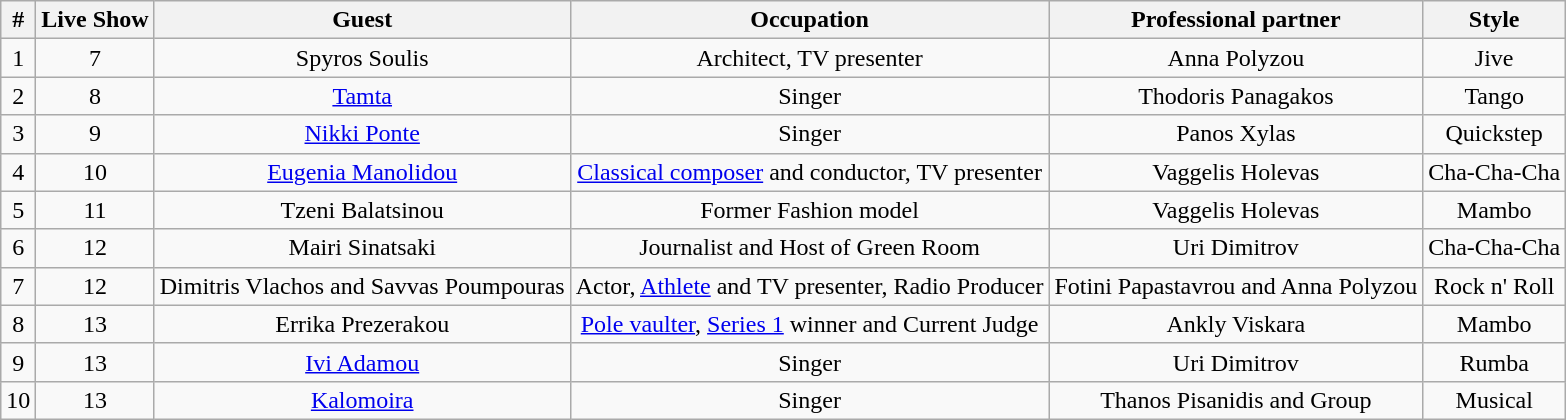<table class="wikitable sortable">
<tr>
<th>#</th>
<th>Live Show</th>
<th>Guest</th>
<th>Occupation</th>
<th>Professional partner</th>
<th>Style</th>
</tr>
<tr style="text-align:center;">
<td>1</td>
<td>7</td>
<td>Spyros Soulis</td>
<td>Architect, TV presenter</td>
<td>Anna Polyzou</td>
<td>Jive</td>
</tr>
<tr style="text-align:center;">
<td>2</td>
<td>8</td>
<td><a href='#'>Tamta</a></td>
<td>Singer</td>
<td>Thodoris Panagakos</td>
<td>Tango</td>
</tr>
<tr style="text-align:center;">
<td>3</td>
<td>9</td>
<td><a href='#'>Nikki Ponte</a></td>
<td>Singer</td>
<td>Panos Xylas</td>
<td>Quickstep</td>
</tr>
<tr style="text-align:center;">
<td>4</td>
<td>10</td>
<td><a href='#'>Eugenia Manolidou</a></td>
<td><a href='#'>Classical composer</a> and conductor, TV presenter</td>
<td>Vaggelis Holevas</td>
<td>Cha-Cha-Cha</td>
</tr>
<tr style="text-align:center;">
<td>5</td>
<td>11</td>
<td>Tzeni Balatsinou</td>
<td>Former Fashion model</td>
<td>Vaggelis Holevas</td>
<td>Mambo</td>
</tr>
<tr style="text-align:center;">
<td>6</td>
<td>12</td>
<td>Mairi Sinatsaki</td>
<td>Journalist and Host of Green Room</td>
<td>Uri Dimitrov</td>
<td>Cha-Cha-Cha</td>
</tr>
<tr style="text-align:center;">
<td>7</td>
<td>12</td>
<td>Dimitris Vlachos and Savvas Poumpouras</td>
<td>Actor, <a href='#'>Athlete</a> and TV presenter, Radio Producer</td>
<td>Fotini Papastavrou and Anna Polyzou</td>
<td>Rock n' Roll</td>
</tr>
<tr style="text-align:center;">
<td>8</td>
<td>13</td>
<td>Errika Prezerakou</td>
<td><a href='#'>Pole vaulter</a>, <a href='#'>Series 1</a> winner and Current Judge</td>
<td>Ankly Viskara</td>
<td>Mambo</td>
</tr>
<tr style="text-align:center;">
<td>9</td>
<td>13</td>
<td><a href='#'>Ivi Adamou</a></td>
<td>Singer</td>
<td>Uri Dimitrov</td>
<td>Rumba</td>
</tr>
<tr style="text-align:center;">
<td>10</td>
<td>13</td>
<td><a href='#'>Kalomoira</a></td>
<td>Singer</td>
<td>Thanos Pisanidis and Group</td>
<td>Musical</td>
</tr>
</table>
